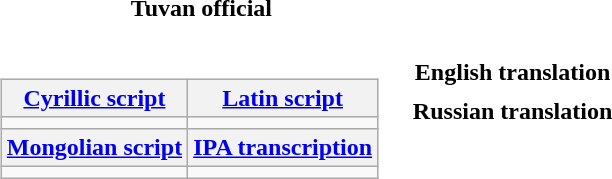<table celladding="6">
<tr>
<th>Tuvan official</th>
<th></th>
</tr>
<tr style="vertical-align:top; text-align:center; white-space:nowrap;">
<td><br><table class="wikitable">
<tr>
<th><a href='#'>Cyrillic script</a></th>
<th><a href='#'>Latin script</a></th>
</tr>
<tr style="vertical-align:top; text-align:center; white-space:nowrap;">
<td></td>
<td></td>
</tr>
<tr style="vertical-align:top; text-align:center; white-space:nowrap;">
<th><a href='#'>Mongolian script</a></th>
<th><a href='#'>IPA transcription</a></th>
</tr>
<tr style="vertical-align:top; text-align:center; white-space:nowrap;">
<td></td>
<td></td>
</tr>
</table>
</td>
<td><br><table>
<tr>
<th>English translation</th>
</tr>
<tr style="vertical-align:top; text-align:center; white-space:nowrap;">
<td></td>
</tr>
<tr style="vertical-align:top; text-align:center; white-space:nowrap;">
<th>Russian translation</th>
</tr>
<tr style="vertical-align:top; text-align:center; white-space:nowrap;">
<td></td>
</tr>
</table>
</td>
</tr>
</table>
